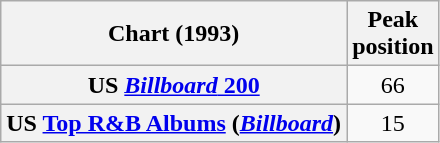<table class="wikitable sortable plainrowheaders" style="text-align:center">
<tr>
<th scope="col">Chart (1993)</th>
<th scope="col">Peak<br> position</th>
</tr>
<tr>
<th scope="row">US <a href='#'><em>Billboard</em> 200</a></th>
<td>66</td>
</tr>
<tr>
<th scope="row">US <a href='#'>Top R&B Albums</a> (<em><a href='#'>Billboard</a></em>)</th>
<td>15</td>
</tr>
</table>
